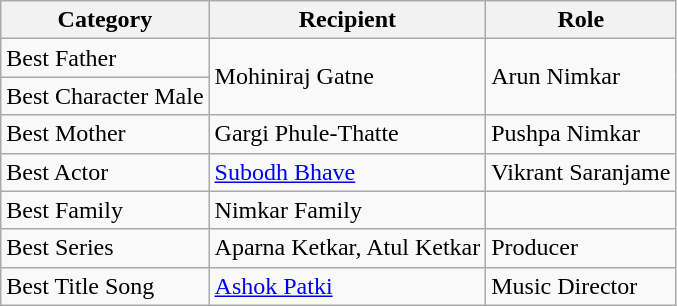<table class="wikitable">
<tr>
<th>Category</th>
<th>Recipient</th>
<th>Role</th>
</tr>
<tr>
<td>Best Father</td>
<td rowspan="2">Mohiniraj Gatne</td>
<td rowspan="2">Arun Nimkar</td>
</tr>
<tr>
<td>Best Character Male</td>
</tr>
<tr>
<td>Best Mother</td>
<td>Gargi Phule-Thatte</td>
<td>Pushpa Nimkar</td>
</tr>
<tr>
<td>Best Actor</td>
<td><a href='#'>Subodh Bhave</a></td>
<td>Vikrant Saranjame</td>
</tr>
<tr>
<td>Best Family</td>
<td>Nimkar Family</td>
<td></td>
</tr>
<tr>
<td>Best Series</td>
<td>Aparna Ketkar, Atul Ketkar</td>
<td>Producer</td>
</tr>
<tr>
<td>Best Title Song</td>
<td><a href='#'>Ashok Patki</a></td>
<td>Music Director</td>
</tr>
</table>
